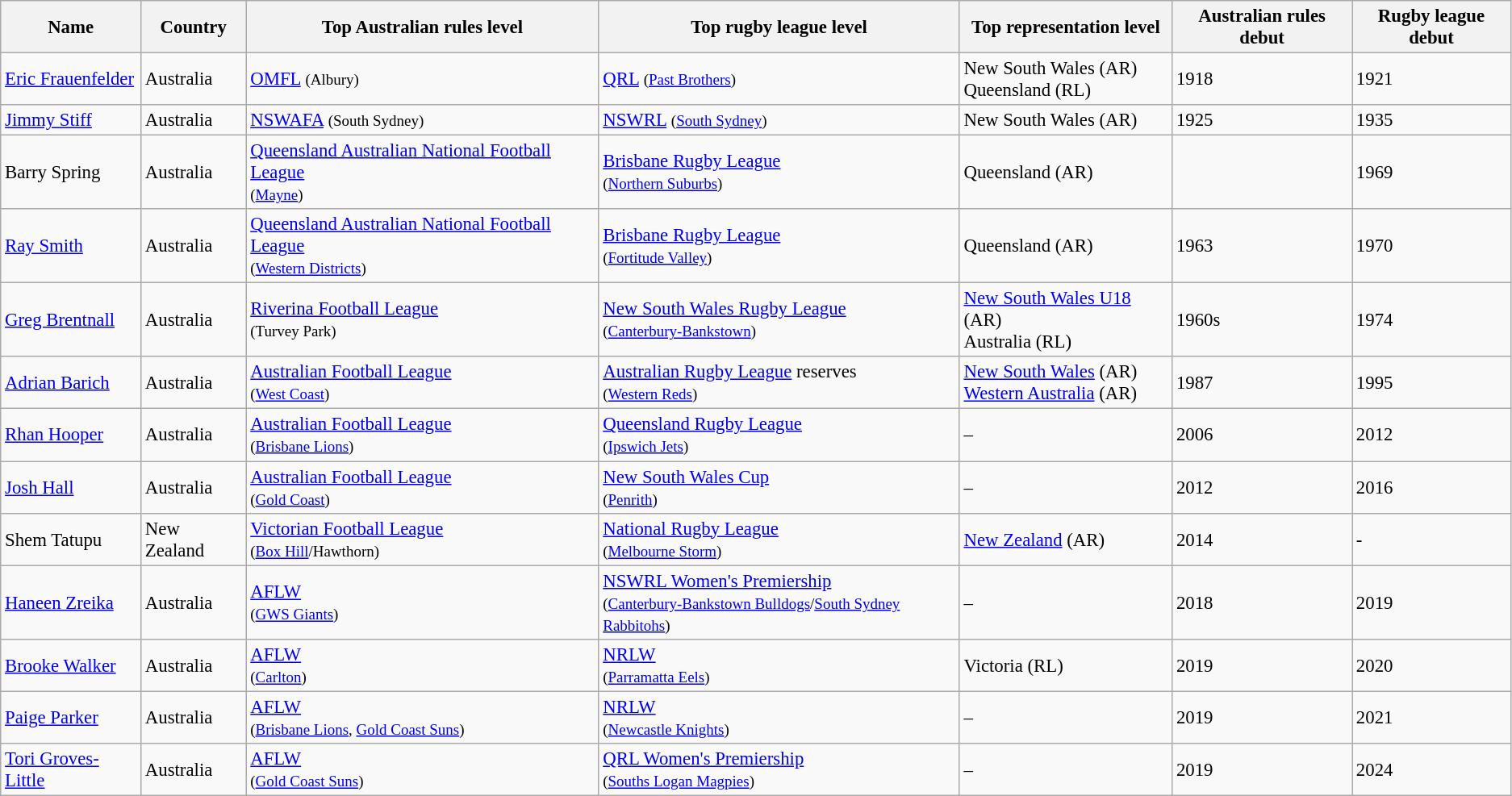<table class="wikitable" style="font-size: 95%;">
<tr>
<th>Name</th>
<th>Country</th>
<th>Top Australian rules level</th>
<th>Top rugby league level</th>
<th>Top representation level</th>
<th>Australian rules debut</th>
<th>Rugby league debut</th>
</tr>
<tr>
<td><a href='#'>Eric Frauenfelder</a></td>
<td>Australia</td>
<td><a href='#'>OMFL</a> <small>(Albury)</small></td>
<td><a href='#'>QRL</a> <small>(<a href='#'>Past Brothers</a>)</small></td>
<td>New South Wales (AR)<br>Queensland (RL)</td>
<td>1918</td>
<td>1921</td>
</tr>
<tr>
<td><a href='#'>Jimmy Stiff</a></td>
<td>Australia</td>
<td><a href='#'>NSWAFA</a> <small>(South Sydney)</small></td>
<td><a href='#'>NSWRL</a> <small>(<a href='#'>South Sydney</a>)</small></td>
<td>New South Wales (AR)</td>
<td>1925</td>
<td>1935</td>
</tr>
<tr>
<td>Barry Spring</td>
<td>Australia</td>
<td><a href='#'>Queensland Australian National Football League</a><br><small>(<a href='#'>Mayne</a>)</small></td>
<td><a href='#'>Brisbane Rugby League</a><br><small>(<a href='#'>Northern Suburbs</a>)</small></td>
<td>Queensland (AR)</td>
<td></td>
<td>1969</td>
</tr>
<tr>
<td><a href='#'>Ray Smith</a></td>
<td>Australia</td>
<td><a href='#'>Queensland Australian National Football League</a><br><small>(<a href='#'>Western Districts</a>)</small></td>
<td><a href='#'>Brisbane Rugby League</a><br><small>(<a href='#'>Fortitude Valley</a>)</small></td>
<td>Queensland (AR)</td>
<td>1963</td>
<td>1970</td>
</tr>
<tr>
<td><a href='#'>Greg Brentnall</a></td>
<td>Australia</td>
<td><a href='#'>Riverina Football League</a><br><small>(Turvey Park)</small></td>
<td><a href='#'>New South Wales Rugby League</a><br><small>(<a href='#'>Canterbury-Bankstown</a>)</small></td>
<td><a href='#'>New South Wales U18</a> (AR)<br>Australia (RL)</td>
<td>1960s</td>
<td>1974</td>
</tr>
<tr>
<td><a href='#'>Adrian Barich</a></td>
<td>Australia</td>
<td><a href='#'>Australian Football League</a><br><small>(<a href='#'>West Coast</a>)</small></td>
<td><a href='#'>Australian Rugby League</a> reserves<br><small>(<a href='#'>Western Reds</a>)</small></td>
<td><a href='#'>New South Wales</a> (AR)<br><a href='#'>Western Australia</a> (AR)</td>
<td>1987</td>
<td>1995</td>
</tr>
<tr>
<td><a href='#'>Rhan Hooper</a></td>
<td>Australia</td>
<td><a href='#'>Australian Football League</a><br><small>(<a href='#'>Brisbane Lions</a>)</small></td>
<td><a href='#'>Queensland Rugby League </a><br><small>(<a href='#'>Ipswich Jets</a>)</small></td>
<td>–</td>
<td>2006</td>
<td>2012</td>
</tr>
<tr>
<td><a href='#'>Josh Hall</a></td>
<td>Australia</td>
<td><a href='#'>Australian Football League</a><br><small>(<a href='#'>Gold Coast</a>)</small></td>
<td><a href='#'>New South Wales Cup</a><br><small>(<a href='#'>Penrith</a>)</small></td>
<td>–</td>
<td>2012</td>
<td>2016</td>
</tr>
<tr>
<td>Shem Tatupu</td>
<td>New Zealand</td>
<td><a href='#'>Victorian Football League</a><br><small>(<a href='#'>Box Hill</a>/Hawthorn)</small></td>
<td><a href='#'>National Rugby League</a><br><small>(<a href='#'>Melbourne Storm</a>)</small></td>
<td><a href='#'>New Zealand</a> (AR)</td>
<td>2014</td>
<td>-</td>
</tr>
<tr>
<td><a href='#'>Haneen Zreika</a></td>
<td>Australia</td>
<td><a href='#'>AFLW</a><br><small>(<a href='#'>GWS Giants</a>)</small></td>
<td><a href='#'>NSWRL Women's Premiership</a><br><small>(<a href='#'>Canterbury-Bankstown Bulldogs</a>/<a href='#'>South Sydney Rabbitohs</a>)</small></td>
<td>–</td>
<td>2018</td>
<td>2019</td>
</tr>
<tr>
<td><a href='#'>Brooke Walker</a></td>
<td>Australia</td>
<td><a href='#'>AFLW</a><br><small>(<a href='#'>Carlton</a>)</small></td>
<td><a href='#'>NRLW</a><br><small>(<a href='#'>Parramatta Eels</a>)</small></td>
<td>Victoria (RL)</td>
<td>2019</td>
<td>2020</td>
</tr>
<tr>
<td><a href='#'>Paige Parker</a></td>
<td>Australia</td>
<td><a href='#'>AFLW</a><br><small>(<a href='#'>Brisbane Lions</a>, <a href='#'>Gold Coast Suns</a>)</small></td>
<td><a href='#'>NRLW</a><br><small>(<a href='#'>Newcastle Knights</a>)</small></td>
<td>–</td>
<td>2019</td>
<td>2021</td>
</tr>
<tr>
<td><a href='#'>Tori Groves-Little</a></td>
<td>Australia</td>
<td><a href='#'>AFLW</a><br><small>(<a href='#'>Gold Coast Suns</a>)</small></td>
<td><a href='#'>QRL Women's Premiership</a><br><small>(<a href='#'>Souths Logan Magpies</a>)</small></td>
<td>–</td>
<td>2019</td>
<td>2024</td>
</tr>
</table>
